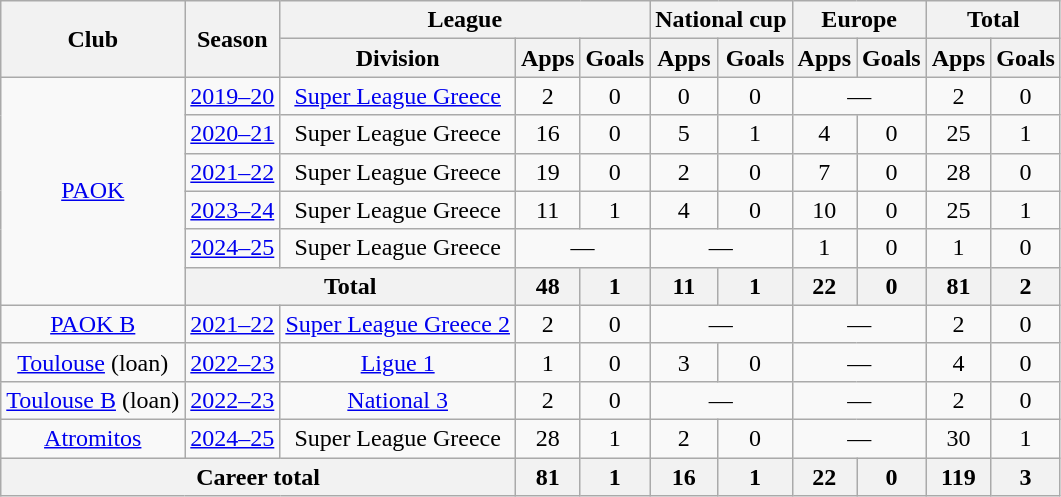<table class="wikitable" style="text-align:center">
<tr>
<th rowspan="2">Club</th>
<th rowspan="2">Season</th>
<th colspan="3">League</th>
<th colspan="2">National cup</th>
<th colspan="2">Europe</th>
<th colspan="2">Total</th>
</tr>
<tr>
<th>Division</th>
<th>Apps</th>
<th>Goals</th>
<th>Apps</th>
<th>Goals</th>
<th>Apps</th>
<th>Goals</th>
<th>Apps</th>
<th>Goals</th>
</tr>
<tr>
<td rowspan="6"><a href='#'>PAOK</a></td>
<td><a href='#'>2019–20</a></td>
<td><a href='#'>Super League Greece</a></td>
<td>2</td>
<td>0</td>
<td>0</td>
<td>0</td>
<td colspan="2">—</td>
<td>2</td>
<td>0</td>
</tr>
<tr>
<td><a href='#'>2020–21</a></td>
<td>Super League Greece</td>
<td>16</td>
<td>0</td>
<td>5</td>
<td>1</td>
<td>4</td>
<td>0</td>
<td>25</td>
<td>1</td>
</tr>
<tr>
<td><a href='#'>2021–22</a></td>
<td>Super League Greece</td>
<td>19</td>
<td>0</td>
<td>2</td>
<td>0</td>
<td>7</td>
<td>0</td>
<td>28</td>
<td>0</td>
</tr>
<tr>
<td><a href='#'>2023–24</a></td>
<td>Super League Greece</td>
<td>11</td>
<td>1</td>
<td>4</td>
<td>0</td>
<td>10</td>
<td>0</td>
<td>25</td>
<td>1</td>
</tr>
<tr>
<td><a href='#'>2024–25</a></td>
<td>Super League Greece</td>
<td colspan="2">—</td>
<td colspan="2">—</td>
<td>1</td>
<td>0</td>
<td>1</td>
<td>0</td>
</tr>
<tr>
<th colspan="2">Total</th>
<th>48</th>
<th>1</th>
<th>11</th>
<th>1</th>
<th>22</th>
<th>0</th>
<th>81</th>
<th>2</th>
</tr>
<tr>
<td><a href='#'>PAOK B</a></td>
<td><a href='#'>2021–22</a></td>
<td><a href='#'>Super League Greece 2</a></td>
<td>2</td>
<td>0</td>
<td colspan="2">—</td>
<td colspan="2">—</td>
<td>2</td>
<td>0</td>
</tr>
<tr>
<td><a href='#'>Toulouse</a> (loan)</td>
<td><a href='#'>2022–23</a></td>
<td><a href='#'>Ligue 1</a></td>
<td>1</td>
<td>0</td>
<td>3</td>
<td>0</td>
<td colspan="2">—</td>
<td>4</td>
<td>0</td>
</tr>
<tr>
<td><a href='#'>Toulouse B</a> (loan)</td>
<td><a href='#'>2022–23</a></td>
<td><a href='#'>National 3</a></td>
<td>2</td>
<td>0</td>
<td colspan="2">—</td>
<td colspan="2">—</td>
<td>2</td>
<td>0</td>
</tr>
<tr>
<td><a href='#'>Atromitos</a></td>
<td><a href='#'>2024–25</a></td>
<td>Super League Greece</td>
<td>28</td>
<td>1</td>
<td>2</td>
<td>0</td>
<td colspan="2">—</td>
<td>30</td>
<td>1</td>
</tr>
<tr>
<th colspan="3">Career total</th>
<th>81</th>
<th>1</th>
<th>16</th>
<th>1</th>
<th>22</th>
<th>0</th>
<th>119</th>
<th>3</th>
</tr>
</table>
